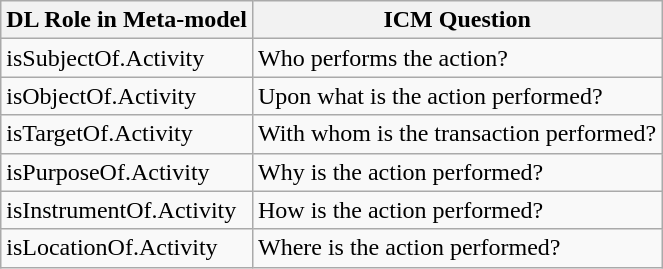<table class="wikitable" align="center">
<tr>
<th>DL Role in Meta-model</th>
<th>ICM Question</th>
</tr>
<tr>
<td>isSubjectOf.Activity</td>
<td>Who performs the action?</td>
</tr>
<tr>
<td>isObjectOf.Activity</td>
<td>Upon what is the action performed?</td>
</tr>
<tr>
<td>isTargetOf.Activity</td>
<td>With whom is the transaction performed?</td>
</tr>
<tr>
<td>isPurposeOf.Activity</td>
<td>Why is the action performed?</td>
</tr>
<tr>
<td>isInstrumentOf.Activity</td>
<td>How is the action performed?</td>
</tr>
<tr>
<td>isLocationOf.Activity</td>
<td>Where is the action performed?</td>
</tr>
</table>
